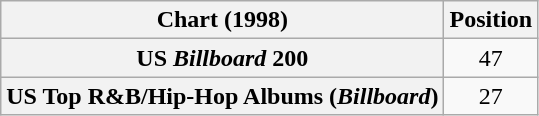<table class="wikitable sortable plainrowheaders" style="text-align:center">
<tr>
<th scope="col">Chart (1998)</th>
<th scope="col">Position</th>
</tr>
<tr>
<th scope="row">US <em>Billboard</em> 200</th>
<td>47</td>
</tr>
<tr>
<th scope="row">US Top R&B/Hip-Hop Albums (<em>Billboard</em>)</th>
<td>27</td>
</tr>
</table>
